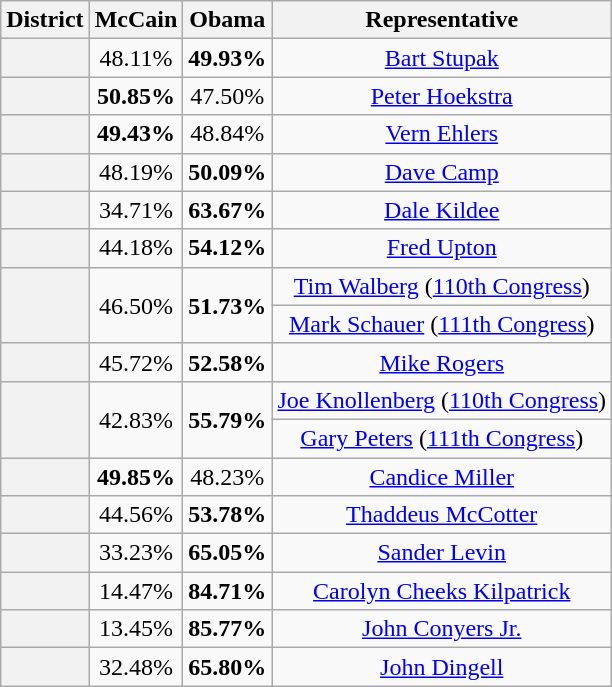<table class=wikitable>
<tr>
<th>District</th>
<th>McCain</th>
<th>Obama</th>
<th>Representative</th>
</tr>
<tr align=center>
<th></th>
<td>48.11%</td>
<td><strong>49.93%</strong></td>
<td><a href='#'>Bart Stupak</a></td>
</tr>
<tr align=center>
<th></th>
<td><strong>50.85%</strong></td>
<td>47.50%</td>
<td><a href='#'>Peter Hoekstra</a></td>
</tr>
<tr align=center>
<th></th>
<td><strong>49.43%</strong></td>
<td>48.84%</td>
<td><a href='#'>Vern Ehlers</a></td>
</tr>
<tr align=center>
<th></th>
<td>48.19%</td>
<td><strong>50.09%</strong></td>
<td><a href='#'>Dave Camp</a></td>
</tr>
<tr align=center>
<th></th>
<td>34.71%</td>
<td><strong>63.67%</strong></td>
<td><a href='#'>Dale Kildee</a></td>
</tr>
<tr align=center>
<th></th>
<td>44.18%</td>
<td><strong>54.12%</strong></td>
<td><a href='#'>Fred Upton</a></td>
</tr>
<tr align=center>
<th rowspan=2 ></th>
<td rowspan=2>46.50%</td>
<td rowspan=2><strong>51.73%</strong></td>
<td><a href='#'>Tim Walberg</a> (<a href='#'>110th Congress</a>)</td>
</tr>
<tr align=center>
<td><a href='#'>Mark Schauer</a> (<a href='#'>111th Congress</a>)</td>
</tr>
<tr align=center>
<th></th>
<td>45.72%</td>
<td><strong>52.58%</strong></td>
<td><a href='#'>Mike Rogers</a></td>
</tr>
<tr align=center>
<th rowspan=2 ></th>
<td rowspan=2>42.83%</td>
<td rowspan=2><strong>55.79%</strong></td>
<td><a href='#'>Joe Knollenberg</a> (<a href='#'>110th Congress</a>)</td>
</tr>
<tr align=center>
<td><a href='#'>Gary Peters</a> (<a href='#'>111th Congress</a>)</td>
</tr>
<tr align=center>
<th></th>
<td><strong>49.85%</strong></td>
<td>48.23%</td>
<td><a href='#'>Candice Miller</a></td>
</tr>
<tr align=center>
<th></th>
<td>44.56%</td>
<td><strong>53.78%</strong></td>
<td><a href='#'>Thaddeus McCotter</a></td>
</tr>
<tr align=center>
<th></th>
<td>33.23%</td>
<td><strong>65.05%</strong></td>
<td><a href='#'>Sander Levin</a></td>
</tr>
<tr align=center>
<th></th>
<td>14.47%</td>
<td><strong>84.71%</strong></td>
<td><a href='#'>Carolyn Cheeks Kilpatrick</a></td>
</tr>
<tr align=center>
<th></th>
<td>13.45%</td>
<td><strong>85.77%</strong></td>
<td><a href='#'>John Conyers Jr.</a></td>
</tr>
<tr align=center>
<th></th>
<td>32.48%</td>
<td><strong>65.80%</strong></td>
<td><a href='#'>John Dingell</a></td>
</tr>
</table>
